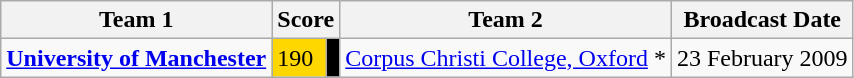<table class="wikitable" border="1">
<tr>
<th>Team 1</th>
<th colspan=2>Score</th>
<th>Team 2</th>
<th>Broadcast Date</th>
</tr>
<tr>
<td><strong><a href='#'>University of Manchester</a></strong></td>
<td style="background:gold">190</td>
<td style="background:#000"></td>
<td><a href='#'>Corpus Christi College, Oxford</a> *</td>
<td>23 February 2009</td>
</tr>
</table>
